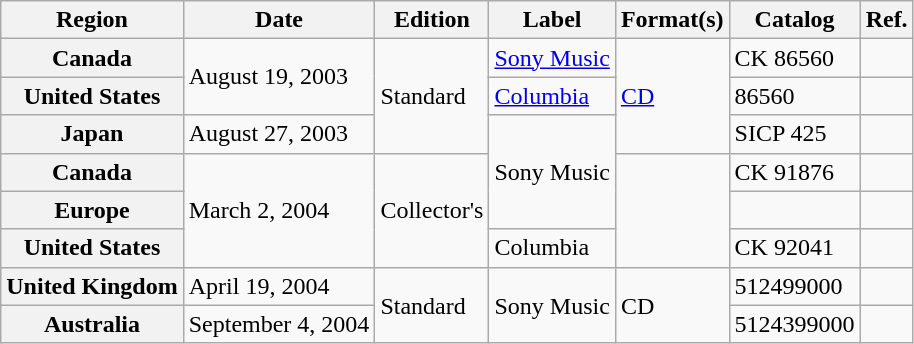<table class="wikitable plainrowheaders">
<tr>
<th>Region</th>
<th>Date</th>
<th>Edition</th>
<th>Label</th>
<th>Format(s)</th>
<th>Catalog</th>
<th>Ref.</th>
</tr>
<tr>
<th scope="row">Canada</th>
<td rowspan="2">August 19, 2003</td>
<td rowspan="3">Standard</td>
<td><a href='#'>Sony Music</a></td>
<td rowspan="3"><a href='#'>CD</a></td>
<td>CK 86560</td>
<td></td>
</tr>
<tr>
<th scope="row">United States</th>
<td><a href='#'>Columbia</a></td>
<td>86560</td>
<td></td>
</tr>
<tr>
<th scope="row">Japan</th>
<td>August 27, 2003</td>
<td rowspan="3">Sony Music</td>
<td>SICP 425</td>
<td></td>
</tr>
<tr>
<th scope="row">Canada</th>
<td rowspan="3">March 2, 2004</td>
<td rowspan="3">Collector's</td>
<td rowspan="3"></td>
<td>CK 91876</td>
<td></td>
</tr>
<tr>
<th scope="row">Europe</th>
<td></td>
<td></td>
</tr>
<tr>
<th scope="row">United States</th>
<td>Columbia</td>
<td>CK 92041</td>
<td></td>
</tr>
<tr>
<th scope="row">United Kingdom</th>
<td>April 19, 2004</td>
<td rowspan="2">Standard</td>
<td rowspan="2">Sony Music</td>
<td rowspan="2">CD</td>
<td>512499000</td>
<td></td>
</tr>
<tr>
<th scope="row">Australia</th>
<td>September 4, 2004</td>
<td>5124399000</td>
<td></td>
</tr>
</table>
